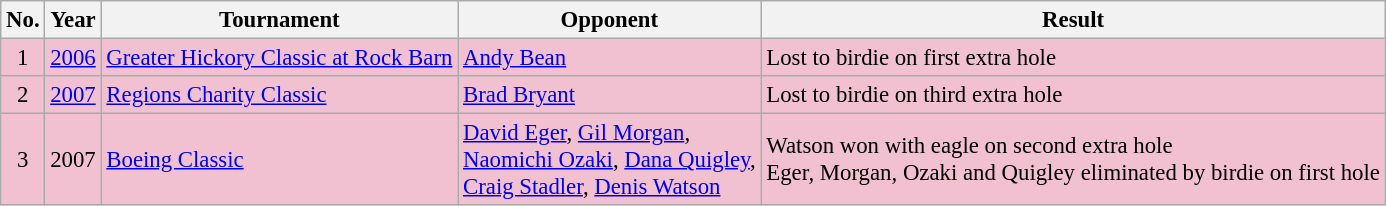<table class="wikitable" style="font-size:95%;">
<tr>
<th>No.</th>
<th>Year</th>
<th>Tournament</th>
<th>Opponent</th>
<th>Result</th>
</tr>
<tr style="background:#F2C1D1;">
<td align=center>1</td>
<td><a href='#'>2006</a></td>
<td><a href='#'>Greater Hickory Classic at Rock Barn</a></td>
<td> <a href='#'>Andy Bean</a></td>
<td>Lost to birdie on first extra hole</td>
</tr>
<tr style="background:#F2C1D1;">
<td align=center>2</td>
<td><a href='#'>2007</a></td>
<td><a href='#'>Regions Charity Classic</a></td>
<td> <a href='#'>Brad Bryant</a></td>
<td>Lost to birdie on third extra hole</td>
</tr>
<tr style="background:#F2C1D1;">
<td align=center>3</td>
<td>2007</td>
<td><a href='#'>Boeing Classic</a></td>
<td> <a href='#'>David Eger</a>,  <a href='#'>Gil Morgan</a>,<br> <a href='#'>Naomichi Ozaki</a>,  <a href='#'>Dana Quigley</a>,<br> <a href='#'>Craig Stadler</a>,  <a href='#'>Denis Watson</a></td>
<td>Watson won with eagle on second extra hole<br>Eger, Morgan, Ozaki and Quigley eliminated by birdie on first hole</td>
</tr>
</table>
